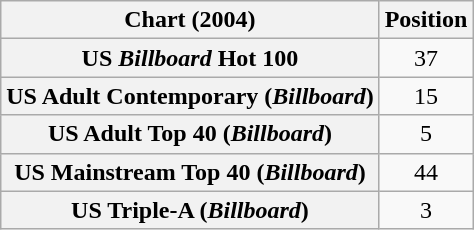<table class="wikitable sortable plainrowheaders" style="text-align:center">
<tr>
<th>Chart (2004)</th>
<th>Position</th>
</tr>
<tr>
<th scope="row">US <em>Billboard</em> Hot 100</th>
<td>37</td>
</tr>
<tr>
<th scope="row">US Adult Contemporary (<em>Billboard</em>)</th>
<td>15</td>
</tr>
<tr>
<th scope="row">US Adult Top 40 (<em>Billboard</em>)</th>
<td>5</td>
</tr>
<tr>
<th scope="row">US Mainstream Top 40 (<em>Billboard</em>)</th>
<td>44</td>
</tr>
<tr>
<th scope="row">US Triple-A (<em>Billboard</em>)</th>
<td>3</td>
</tr>
</table>
